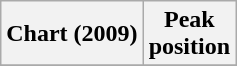<table class="wikitable plainrowheaders">
<tr>
<th scope="col">Chart (2009)</th>
<th scope="col">Peak<br>position</th>
</tr>
<tr>
</tr>
</table>
